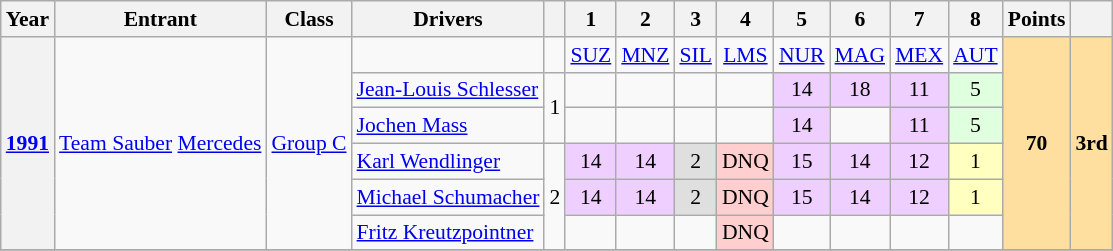<table class="wikitable" style="text-align:center; font-size:90%">
<tr>
<th>Year</th>
<th>Entrant</th>
<th>Class</th>
<th>Drivers</th>
<th></th>
<th>1</th>
<th>2</th>
<th>3</th>
<th>4</th>
<th>5</th>
<th>6</th>
<th>7</th>
<th>8</th>
<th>Points</th>
<th></th>
</tr>
<tr>
<th rowspan="6"><a href='#'>1991</a></th>
<td rowspan="6" align="left" style="border-left:0px"><a href='#'>Team Sauber</a> <a href='#'>Mercedes</a></td>
<td rowspan="6"><a href='#'>Group C</a></td>
<td></td>
<td></td>
<td><a href='#'>SUZ</a></td>
<td><a href='#'>MNZ</a></td>
<td><a href='#'>SIL</a></td>
<td><a href='#'>LMS</a></td>
<td><a href='#'>NUR</a></td>
<td><a href='#'>MAG</a></td>
<td><a href='#'>MEX</a></td>
<td><a href='#'>AUT</a></td>
<td rowspan="6" style="background:#ffdf9f;"><strong>70</strong></td>
<td rowspan="6" style="background:#ffdf9f;"><strong>3rd</strong></td>
</tr>
<tr>
<td align="left"> <a href='#'>Jean-Louis Schlesser</a></td>
<td rowspan="2">1</td>
<td></td>
<td></td>
<td></td>
<td></td>
<td style="background:#EFCFFF;">14</td>
<td style="background:#EFCFFF;">18</td>
<td style="background:#EFCFFF;">11</td>
<td style="background:#dfffdf;">5</td>
</tr>
<tr>
<td align="left"> <a href='#'>Jochen Mass</a></td>
<td></td>
<td></td>
<td></td>
<td></td>
<td style="background:#EFCFFF;">14</td>
<td></td>
<td style="background:#EFCFFF;">11</td>
<td style="background:#dfffdf;">5</td>
</tr>
<tr>
<td align="left"> <a href='#'>Karl Wendlinger</a></td>
<td rowspan="3">2</td>
<td style="background:#EFCFFF;">14</td>
<td style="background:#EFCFFF;">14</td>
<td style="background:#DFDFDF;">2</td>
<td style="background:#FFCFCF;">DNQ</td>
<td style="background:#EFCFFF;">15</td>
<td style="background:#EFCFFF;">14</td>
<td style="background:#EFCFFF;">12</td>
<td style="background:#ffffbf;">1</td>
</tr>
<tr>
<td align="left"> <a href='#'>Michael Schumacher</a></td>
<td style="background:#EFCFFF;">14</td>
<td style="background:#EFCFFF;">14</td>
<td style="background:#DFDFDF;">2</td>
<td style="background:#FFCFCF;">DNQ</td>
<td style="background:#EFCFFF;">15</td>
<td style="background:#EFCFFF;">14</td>
<td style="background:#EFCFFF;">12</td>
<td style="background:#ffffbf;">1</td>
</tr>
<tr>
<td align="left"> <a href='#'>Fritz Kreutzpointner</a></td>
<td></td>
<td></td>
<td></td>
<td style="background:#FFCFCF;">DNQ</td>
<td></td>
<td></td>
<td></td>
<td></td>
</tr>
<tr>
</tr>
</table>
